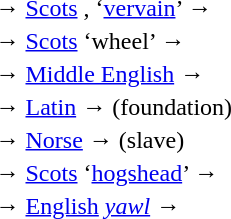<table>
<tr>
<td></td>
<td>→ </td>
<td><a href='#'>Scots</a> ,  ‘<a href='#'>vervain</a>’ →  </td>
</tr>
<tr>
<td></td>
<td>→ </td>
<td><a href='#'>Scots</a>  ‘wheel’ →  </td>
</tr>
<tr>
<td></td>
<td>→ </td>
<td><a href='#'>Middle English</a>  →  </td>
</tr>
<tr>
<td></td>
<td>→ </td>
<td><a href='#'>Latin</a>  →   (foundation)</td>
</tr>
<tr>
<td></td>
<td>→ </td>
<td><a href='#'>Norse</a>  →   (slave)</td>
</tr>
<tr>
<td></td>
<td>→ </td>
<td><a href='#'>Scots</a>  ‘<a href='#'>hogshead</a>’ →  </td>
</tr>
<tr>
<td></td>
<td>→ </td>
<td><a href='#'>English</a> <em><a href='#'>yawl</a></em> →  </td>
</tr>
</table>
